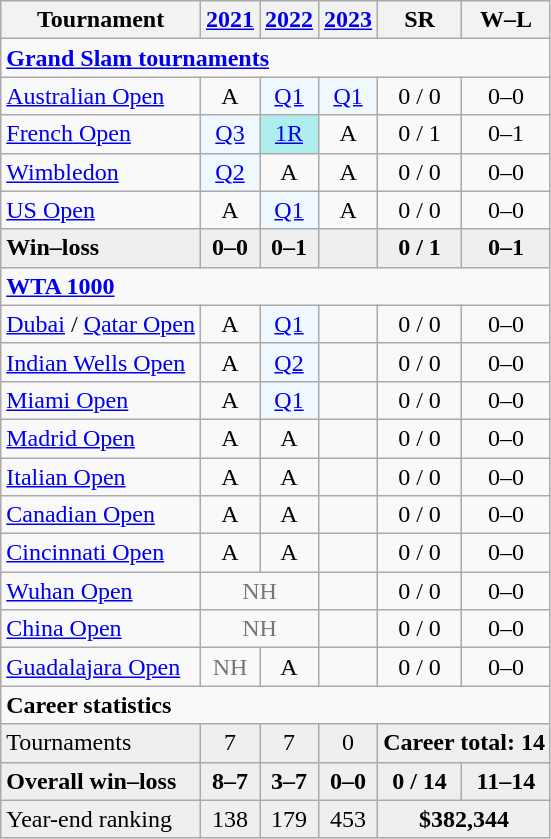<table class=wikitable style=text-align:center>
<tr>
<th>Tournament</th>
<th><a href='#'>2021</a></th>
<th><a href='#'>2022</a></th>
<th><a href='#'>2023</a></th>
<th>SR</th>
<th>W–L</th>
</tr>
<tr>
<td colspan="7" align="left"><strong><a href='#'>Grand Slam tournaments</a></strong></td>
</tr>
<tr>
<td align=left><a href='#'>Australian Open</a></td>
<td>A</td>
<td bgcolor=#f0f8ff><a href='#'>Q1</a></td>
<td bgcolor=#f0f8ff><a href='#'>Q1</a></td>
<td>0 / 0</td>
<td>0–0</td>
</tr>
<tr>
<td align=left><a href='#'>French Open</a></td>
<td bgcolor=#f0f8ff><a href='#'>Q3</a></td>
<td bgcolor=#afeeee><a href='#'>1R</a></td>
<td>A</td>
<td>0 / 1</td>
<td>0–1</td>
</tr>
<tr>
<td align=left><a href='#'>Wimbledon</a></td>
<td bgcolor=#f0f8ff><a href='#'>Q2</a></td>
<td>A</td>
<td>A</td>
<td>0 / 0</td>
<td>0–0</td>
</tr>
<tr>
<td align=left><a href='#'>US Open</a></td>
<td>A</td>
<td bgcolor="f0f8ff"><a href='#'>Q1</a></td>
<td>A</td>
<td>0 / 0</td>
<td>0–0</td>
</tr>
<tr style=background:#efefef;font-weight:bold>
<td align=left>Win–loss</td>
<td>0–0</td>
<td>0–1</td>
<td></td>
<td>0 / 1</td>
<td>0–1</td>
</tr>
<tr>
<td colspan="7" align="left"><strong><a href='#'>WTA 1000</a></strong></td>
</tr>
<tr>
<td align=left><a href='#'>Dubai</a> / <a href='#'>Qatar Open</a></td>
<td>A</td>
<td bgcolor=f0f8ff><a href='#'>Q1</a></td>
<td></td>
<td>0 / 0</td>
<td>0–0</td>
</tr>
<tr>
<td align=left><a href='#'>Indian Wells Open</a></td>
<td>A</td>
<td bgcolor=f0f8ff><a href='#'>Q2</a></td>
<td></td>
<td>0 / 0</td>
<td>0–0</td>
</tr>
<tr>
<td align=left><a href='#'>Miami Open</a></td>
<td>A</td>
<td bgcolor=f0f8ff><a href='#'>Q1</a></td>
<td></td>
<td>0 / 0</td>
<td>0–0</td>
</tr>
<tr>
<td align=left><a href='#'>Madrid Open</a></td>
<td>A</td>
<td>A</td>
<td></td>
<td>0 / 0</td>
<td>0–0</td>
</tr>
<tr>
<td align=left><a href='#'>Italian Open</a></td>
<td>A</td>
<td>A</td>
<td></td>
<td>0 / 0</td>
<td>0–0</td>
</tr>
<tr>
<td align=left><a href='#'>Canadian Open</a></td>
<td>A</td>
<td>A</td>
<td></td>
<td>0 / 0</td>
<td>0–0</td>
</tr>
<tr>
<td align=left><a href='#'>Cincinnati Open</a></td>
<td>A</td>
<td>A</td>
<td></td>
<td>0 / 0</td>
<td>0–0</td>
</tr>
<tr>
<td align=left><a href='#'>Wuhan Open</a></td>
<td colspan="2" style="color:#767676">NH</td>
<td></td>
<td>0 / 0</td>
<td>0–0</td>
</tr>
<tr>
<td align=left><a href='#'>China Open</a></td>
<td colspan="2" style="color:#767676">NH</td>
<td></td>
<td>0 / 0</td>
<td>0–0</td>
</tr>
<tr>
<td align=left><a href='#'>Guadalajara Open</a></td>
<td style="color:#767676">NH</td>
<td>A</td>
<td></td>
<td>0 / 0</td>
<td>0–0</td>
</tr>
<tr>
<td colspan="7" align="left"><strong>Career statistics</strong></td>
</tr>
<tr bgcolor=efefef>
<td align=left>Tournaments</td>
<td>7</td>
<td>7</td>
<td>0</td>
<td colspan="3"><strong>Career total: 14</strong></td>
</tr>
<tr style=background:#efefef;font-weight:bold>
<td align=left>Overall win–loss</td>
<td>8–7</td>
<td>3–7</td>
<td>0–0</td>
<td>0 / 14</td>
<td>11–14</td>
</tr>
<tr bgcolor=efefef>
<td align=left>Year-end ranking</td>
<td>138</td>
<td>179</td>
<td>453</td>
<td colspan="3"><strong>$382,344</strong></td>
</tr>
</table>
